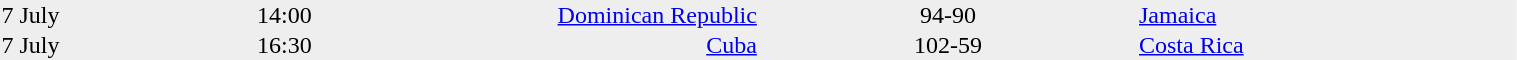<table cellspacing=0 width=80% style=background:#eeeeee>
<tr>
<td width=10% align=left>7 July</td>
<td align=center width=10%>14:00</td>
<td align=right width=20%><a href='#'>Dominican Republic</a></td>
<td align=left width=5%></td>
<td align=center width=10%>94-90</td>
<td align=right width=5%></td>
<td align=left width=20%><a href='#'>Jamaica</a></td>
</tr>
<tr>
<td width=10% align=left>7 July</td>
<td align=center width=10%>16:30</td>
<td align=right width=20%><a href='#'>Cuba</a></td>
<td align=left width=5%></td>
<td align=center width=10%>102-59</td>
<td align=right width=5%></td>
<td align=left width=20%><a href='#'>Costa Rica</a></td>
</tr>
</table>
